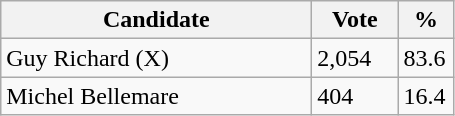<table class="wikitable">
<tr>
<th bgcolor="#DDDDFF" width="200px">Candidate</th>
<th bgcolor="#DDDDFF" width="50px">Vote</th>
<th bgcolor="#DDDDFF" width="30px">%</th>
</tr>
<tr>
<td>Guy Richard (X)</td>
<td>2,054</td>
<td>83.6</td>
</tr>
<tr>
<td>Michel Bellemare</td>
<td>404</td>
<td>16.4</td>
</tr>
</table>
